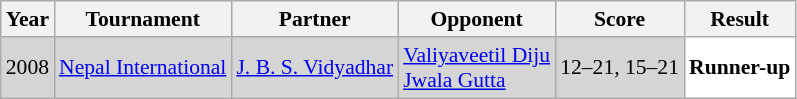<table class="sortable wikitable" style="font-size: 90%;">
<tr>
<th>Year</th>
<th>Tournament</th>
<th>Partner</th>
<th>Opponent</th>
<th>Score</th>
<th>Result</th>
</tr>
<tr style="background:#D5D5D5">
<td align="center">2008</td>
<td align="left"><a href='#'>Nepal International</a></td>
<td align="left"> <a href='#'>J. B. S. Vidyadhar</a></td>
<td align="left"> <a href='#'>Valiyaveetil Diju</a> <br>  <a href='#'>Jwala Gutta</a></td>
<td align="left">12–21, 15–21</td>
<td style="text-align:left; background:white"> <strong>Runner-up</strong></td>
</tr>
</table>
